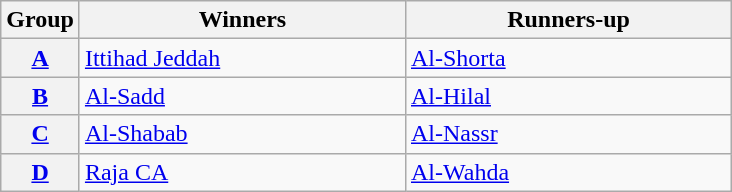<table class="wikitable" style="white-space:nowrap">
<tr>
<th>Group</th>
<th width=210>Winners</th>
<th width=210>Runners-up</th>
</tr>
<tr>
<th><a href='#'>A</a></th>
<td> <a href='#'>Ittihad Jeddah</a></td>
<td> <a href='#'>Al-Shorta</a></td>
</tr>
<tr>
<th><a href='#'>B</a></th>
<td> <a href='#'>Al-Sadd</a></td>
<td> <a href='#'>Al-Hilal</a></td>
</tr>
<tr>
<th><a href='#'>C</a></th>
<td> <a href='#'>Al-Shabab</a></td>
<td> <a href='#'>Al-Nassr</a></td>
</tr>
<tr>
<th><a href='#'>D</a></th>
<td> <a href='#'>Raja CA</a></td>
<td> <a href='#'>Al-Wahda</a></td>
</tr>
</table>
